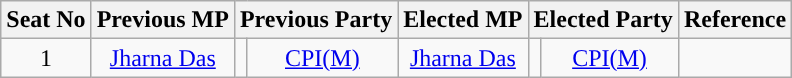<table class="wikitable">
<tr>
<th>Seat No</th>
<th>Previous MP</th>
<th colspan=2>Previous Party</th>
<th>Elected MP</th>
<th colspan=2>Elected Party</th>
<th>Reference</th>
</tr>
<tr style="text-align:center;">
<td>1</td>
<td><a href='#'>Jharna Das</a></td>
<td width="1px"></td>
<td><a href='#'>CPI(M)</a></td>
<td><a href='#'>Jharna Das</a></td>
<td width="1px"></td>
<td><a href='#'>CPI(M)</a></td>
<td rowspan=1></td>
</tr>
</table>
